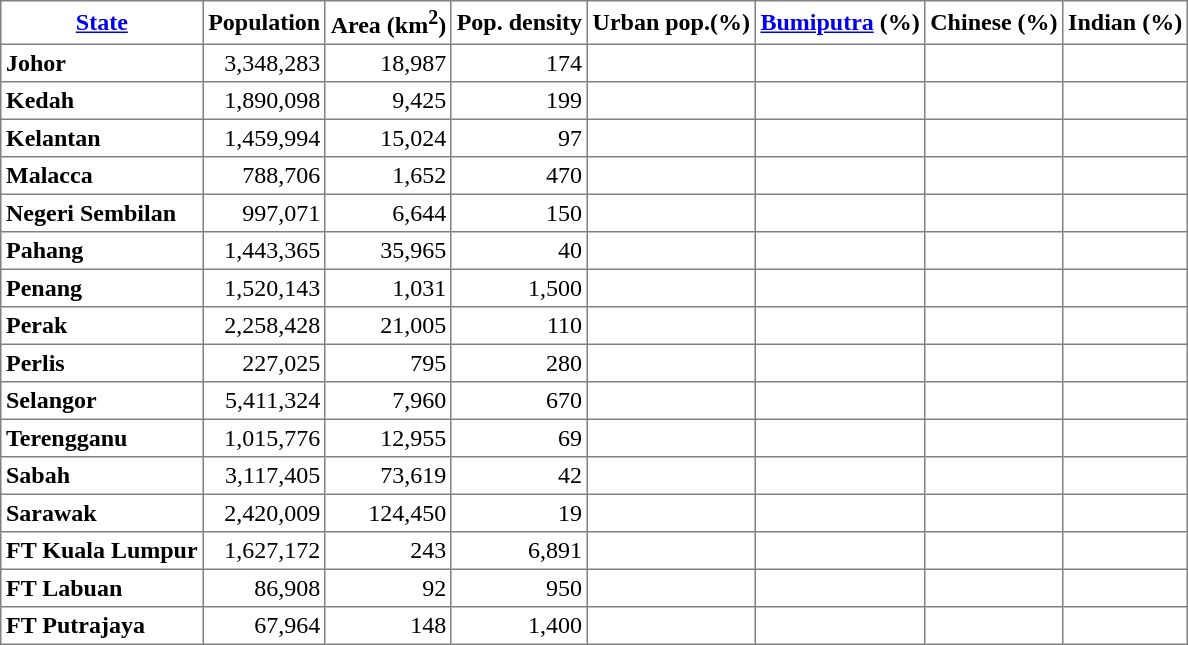<table class="toccolours sortable" border="1" cellpadding="3" style="border-collapse:collapse; text-align: right;">
<tr>
<th style="text-align:center;"><a href='#'>State</a></th>
<th>Population</th>
<th>Area (km<sup>2</sup>)</th>
<th>Pop. density</th>
<th>Urban pop.(%)</th>
<th><a href='#'>Bumiputra</a> (%)</th>
<th>Chinese (%)</th>
<th>Indian (%)</th>
</tr>
<tr>
<th style="text-align:left;">Johor</th>
<td>3,348,283</td>
<td>18,987</td>
<td>174</td>
<td></td>
<td></td>
<td></td>
<td></td>
</tr>
<tr>
<th style="text-align:left;">Kedah</th>
<td>1,890,098</td>
<td>9,425</td>
<td>199</td>
<td></td>
<td></td>
<td></td>
<td></td>
</tr>
<tr>
<th style="text-align:left;">Kelantan</th>
<td>1,459,994</td>
<td>15,024</td>
<td>97</td>
<td></td>
<td></td>
<td></td>
<td></td>
</tr>
<tr>
<th style="text-align:left;">Malacca</th>
<td>788,706</td>
<td>1,652</td>
<td>470</td>
<td></td>
<td></td>
<td></td>
<td></td>
</tr>
<tr>
<th style="text-align:left;">Negeri Sembilan</th>
<td>997,071</td>
<td>6,644</td>
<td>150</td>
<td></td>
<td></td>
<td></td>
<td></td>
</tr>
<tr>
<th style="text-align:left;">Pahang</th>
<td>1,443,365</td>
<td>35,965</td>
<td>40</td>
<td></td>
<td></td>
<td></td>
<td></td>
</tr>
<tr>
<th style="text-align:left;">Penang</th>
<td>1,520,143</td>
<td>1,031</td>
<td>1,500</td>
<td></td>
<td></td>
<td></td>
<td></td>
</tr>
<tr>
<th style="text-align:left;">Perak</th>
<td>2,258,428</td>
<td>21,005</td>
<td>110</td>
<td></td>
<td></td>
<td></td>
<td></td>
</tr>
<tr>
<th style="text-align:left;">Perlis</th>
<td>227,025</td>
<td>795</td>
<td>280</td>
<td></td>
<td></td>
<td></td>
<td></td>
</tr>
<tr>
<th style="text-align:left;">Selangor</th>
<td>5,411,324</td>
<td>7,960</td>
<td>670</td>
<td></td>
<td></td>
<td></td>
<td></td>
</tr>
<tr>
<th style="text-align:left;">Terengganu</th>
<td>1,015,776</td>
<td>12,955</td>
<td>69</td>
<td></td>
<td></td>
<td></td>
<td></td>
</tr>
<tr>
<th style="text-align:left;">Sabah</th>
<td>3,117,405</td>
<td>73,619</td>
<td>42</td>
<td></td>
<td></td>
<td></td>
<td></td>
</tr>
<tr>
<th style="text-align:left;">Sarawak</th>
<td>2,420,009</td>
<td>124,450</td>
<td>19</td>
<td></td>
<td></td>
<td></td>
<td></td>
</tr>
<tr>
<th style="text-align:left;">FT Kuala Lumpur</th>
<td>1,627,172</td>
<td>243</td>
<td>6,891</td>
<td></td>
<td></td>
<td></td>
<td></td>
</tr>
<tr>
<th style="text-align:left;">FT Labuan</th>
<td>86,908</td>
<td>92</td>
<td>950</td>
<td></td>
<td></td>
<td></td>
<td></td>
</tr>
<tr>
<th style="text-align:left;">FT Putrajaya</th>
<td>67,964</td>
<td>148</td>
<td>1,400</td>
<td></td>
<td></td>
<td></td>
<td></td>
</tr>
</table>
